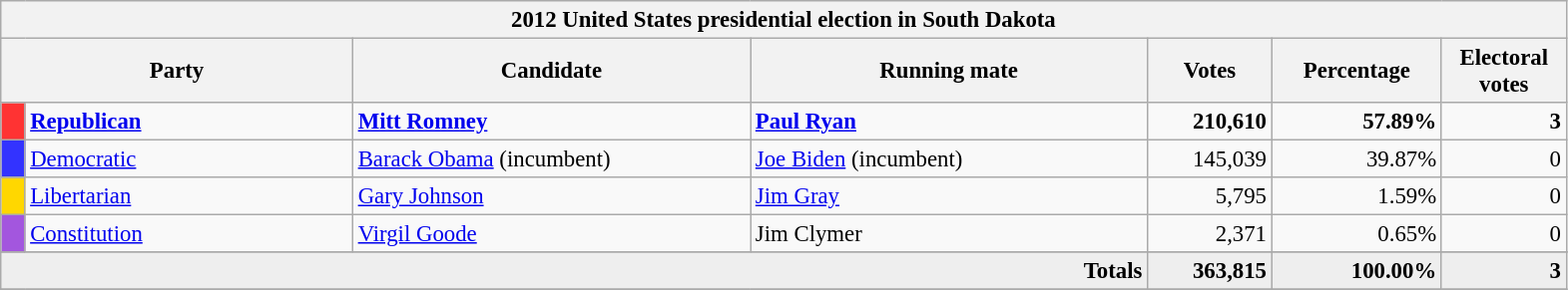<table class="wikitable" style="font-size: 95%;">
<tr>
<th colspan="7">2012 United States presidential election in South Dakota</th>
</tr>
<tr>
<th colspan="2" style="width: 15em">Party</th>
<th style="width: 17em">Candidate</th>
<th style="width: 17em">Running mate</th>
<th style="width: 5em">Votes</th>
<th style="width: 7em">Percentage</th>
<th style="width: 5em">Electoral votes</th>
</tr>
<tr>
<th style="background-color:#FF3333; width: 3px"></th>
<td style="width: 130px"><strong><a href='#'>Republican</a></strong></td>
<td><strong><a href='#'>Mitt Romney</a></strong></td>
<td><strong><a href='#'>Paul Ryan</a></strong></td>
<td align="right"><strong>210,610</strong></td>
<td align="right"><strong>57.89%</strong></td>
<td align="right"><strong>3</strong></td>
</tr>
<tr>
<th style="background-color:#3333FF; width: 3px"></th>
<td style="width: 130px"><a href='#'>Democratic</a></td>
<td><a href='#'>Barack Obama</a> (incumbent)</td>
<td><a href='#'>Joe Biden</a> (incumbent)</td>
<td align="right">145,039</td>
<td align="right">39.87%</td>
<td align="right">0</td>
</tr>
<tr>
<th style="background-color:#FFD700; width: 3px"></th>
<td style="width: 130px"><a href='#'>Libertarian</a></td>
<td><a href='#'>Gary Johnson</a></td>
<td><a href='#'>Jim Gray</a></td>
<td align="right">5,795</td>
<td align="right">1.59%</td>
<td align="right">0</td>
</tr>
<tr>
<th style="background-color:#A356DE; width: 3px"></th>
<td style="width: 130px"><a href='#'>Constitution</a></td>
<td><a href='#'>Virgil Goode</a></td>
<td>Jim Clymer</td>
<td align="right">2,371</td>
<td align="right">0.65%</td>
<td align="right">0</td>
</tr>
<tr>
</tr>
<tr bgcolor="#EEEEEE">
<td colspan="4" align="right"><strong>Totals</strong></td>
<td align="right"><strong>363,815</strong></td>
<td align="right"><strong>100.00%</strong></td>
<td align="right"><strong>3</strong></td>
</tr>
<tr bgcolor="#EEEEEE">
</tr>
</table>
